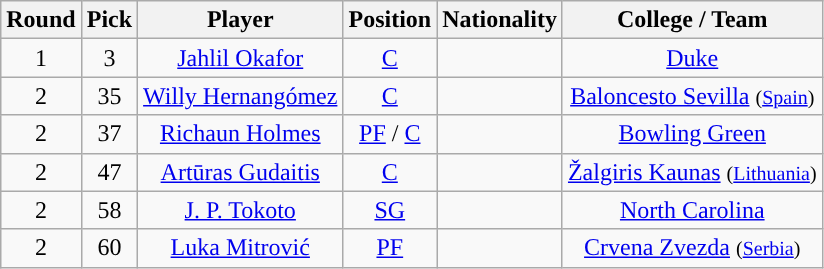<table class="wikitable sortable sortable">
<tr>
<th>Round</th>
<th>Pick</th>
<th>Player</th>
<th>Position</th>
<th>Nationality</th>
<th>College / Team</th>
</tr>
<tr style="text-align: center">
<td>1</td>
<td>3</td>
<td><a href='#'>Jahlil Okafor</a></td>
<td><a href='#'>C</a></td>
<td></td>
<td><a href='#'>Duke</a></td>
</tr>
<tr style="text-align: center">
<td>2</td>
<td>35</td>
<td><a href='#'>Willy Hernangómez</a></td>
<td><a href='#'>C</a></td>
<td></td>
<td><a href='#'>Baloncesto Sevilla</a> <small>(<a href='#'>Spain</a>)</small></td>
</tr>
<tr style="text-align: center">
<td>2</td>
<td>37</td>
<td><a href='#'>Richaun Holmes</a></td>
<td><a href='#'>PF</a> / <a href='#'>C</a></td>
<td></td>
<td><a href='#'>Bowling Green</a></td>
</tr>
<tr style="text-align: center">
<td>2</td>
<td>47</td>
<td><a href='#'>Artūras Gudaitis</a></td>
<td><a href='#'>C</a></td>
<td></td>
<td><a href='#'>Žalgiris Kaunas</a> <small>(<a href='#'>Lithuania</a>)</small></td>
</tr>
<tr style="text-align: center">
<td>2</td>
<td>58</td>
<td><a href='#'>J. P. Tokoto</a></td>
<td><a href='#'>SG</a></td>
<td></td>
<td><a href='#'>North Carolina</a></td>
</tr>
<tr style="text-align: center">
<td>2</td>
<td>60</td>
<td><a href='#'>Luka Mitrović</a></td>
<td><a href='#'>PF</a></td>
<td></td>
<td><a href='#'>Crvena Zvezda</a> <small>(<a href='#'>Serbia</a>)</small></td>
</tr>
</table>
